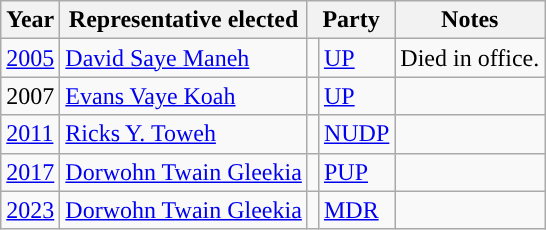<table class="wikitable">
<tr>
<th>Year</th>
<th>Representative elected</th>
<th colspan=2>Party</th>
<th>Notes</th>
</tr>
<tr>
<td><a href='#'>2005</a></td>
<td><a href='#'>David Saye Maneh</a></td>
<td></td>
<td><a href='#'>UP</a></td>
<td>Died in office.</td>
</tr>
<tr>
<td>2007</td>
<td><a href='#'>Evans Vaye Koah</a></td>
<td></td>
<td><a href='#'>UP</a></td>
<td></td>
</tr>
<tr>
<td><a href='#'>2011</a></td>
<td><a href='#'>Ricks Y. Toweh</a></td>
<td></td>
<td><a href='#'>NUDP</a></td>
<td></td>
</tr>
<tr>
<td><a href='#'>2017</a></td>
<td><a href='#'>Dorwohn Twain Gleekia</a></td>
<td></td>
<td><a href='#'>PUP</a></td>
<td></td>
</tr>
<tr>
<td><a href='#'>2023</a></td>
<td><a href='#'>Dorwohn Twain Gleekia</a></td>
<td></td>
<td><a href='#'>MDR</a></td>
<td></td>
</tr>
</table>
